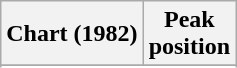<table class="wikitable sortable plainrowheaders">
<tr>
<th scope="col">Chart (1982)</th>
<th scope="col">Peak<br>position</th>
</tr>
<tr>
</tr>
<tr>
</tr>
</table>
